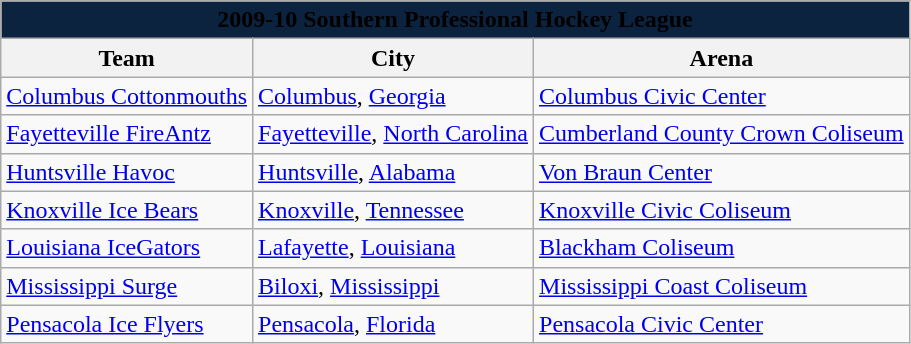<table class="wikitable" style="width:auto">
<tr>
<td bgcolor="#0C2340" align="center" colspan="5"><strong><span>2009-10 Southern Professional Hockey League</span></strong></td>
</tr>
<tr>
<th>Team</th>
<th>City</th>
<th>Arena</th>
</tr>
<tr>
<td><a href='#'>Columbus Cottonmouths</a></td>
<td><a href='#'>Columbus</a>, <a href='#'>Georgia</a></td>
<td><a href='#'>Columbus Civic Center</a></td>
</tr>
<tr>
<td><a href='#'>Fayetteville FireAntz</a></td>
<td><a href='#'>Fayetteville</a>, <a href='#'>North Carolina</a></td>
<td><a href='#'>Cumberland County Crown Coliseum</a></td>
</tr>
<tr>
<td><a href='#'>Huntsville Havoc</a></td>
<td><a href='#'>Huntsville</a>, <a href='#'>Alabama</a></td>
<td><a href='#'>Von Braun Center</a></td>
</tr>
<tr>
<td><a href='#'>Knoxville Ice Bears</a></td>
<td><a href='#'>Knoxville</a>, <a href='#'>Tennessee</a></td>
<td><a href='#'>Knoxville Civic Coliseum</a></td>
</tr>
<tr>
<td><a href='#'>Louisiana IceGators</a></td>
<td><a href='#'>Lafayette</a>, <a href='#'>Louisiana</a></td>
<td><a href='#'>Blackham Coliseum</a></td>
</tr>
<tr>
<td><a href='#'>Mississippi Surge</a></td>
<td><a href='#'>Biloxi</a>, <a href='#'>Mississippi</a></td>
<td><a href='#'>Mississippi Coast Coliseum</a></td>
</tr>
<tr>
<td><a href='#'>Pensacola Ice Flyers</a></td>
<td><a href='#'>Pensacola</a>, <a href='#'>Florida</a></td>
<td><a href='#'>Pensacola Civic Center</a></td>
</tr>
</table>
